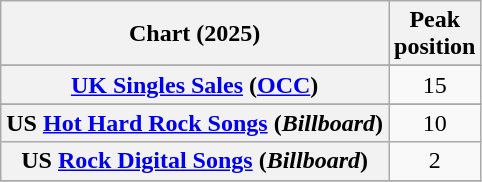<table class="wikitable sortable plainrowheaders" style="text-align:center;">
<tr>
<th scope="col">Chart (2025)</th>
<th scope="col">Peak<br>position</th>
</tr>
<tr>
</tr>
<tr>
<th scope="row"><a href='#'>UK Singles Sales</a> (<a href='#'>OCC</a>)</th>
<td>15</td>
</tr>
<tr>
</tr>
<tr>
<th scope="row">US <a href='#'>Hot Hard Rock Songs</a> (<em>Billboard</em>)</th>
<td>10</td>
</tr>
<tr>
<th scope="row">US <a href='#'>Rock Digital Songs</a> (<em>Billboard</em>)</th>
<td>2</td>
</tr>
<tr>
</tr>
</table>
